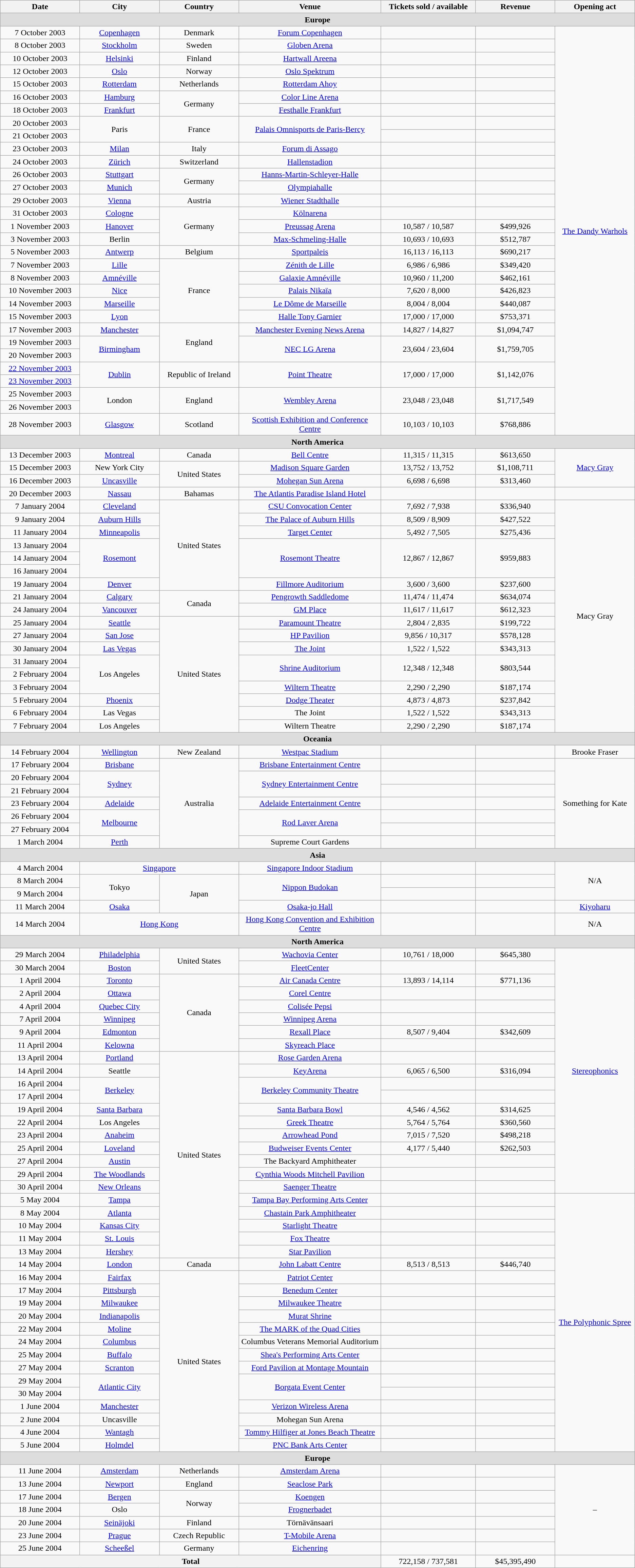<table class="wikitable" style="text-align:center;">
<tr>
<th style="width:150px;">Date</th>
<th style="width:150px;">City</th>
<th style="width:150px;">Country</th>
<th style="width:275px;">Venue</th>
<th style="width:180px;">Tickets sold / available</th>
<th style="width:150px;">Revenue</th>
<th style="width:150px;">Opening act</th>
</tr>
<tr style="background:#ddd;">
<td colspan="7"><strong>Europe</strong></td>
</tr>
<tr>
<td>7 October 2003</td>
<td><a href='#'>Copenhagen</a></td>
<td>Denmark</td>
<td><a href='#'>Forum Copenhagen</a></td>
<td></td>
<td></td>
<td rowspan=31><a href='#'>The Dandy Warhols</a></td>
</tr>
<tr>
<td>8 October 2003</td>
<td><a href='#'>Stockholm</a></td>
<td>Sweden</td>
<td><a href='#'>Globen Arena</a></td>
<td></td>
<td></td>
</tr>
<tr>
<td>10 October 2003</td>
<td><a href='#'>Helsinki</a></td>
<td>Finland</td>
<td><a href='#'>Hartwall Areena</a></td>
<td></td>
<td></td>
</tr>
<tr>
<td>12 October 2003</td>
<td><a href='#'>Oslo</a></td>
<td>Norway</td>
<td><a href='#'>Oslo Spektrum</a></td>
<td></td>
<td></td>
</tr>
<tr>
<td>15 October 2003</td>
<td><a href='#'>Rotterdam</a></td>
<td>Netherlands</td>
<td><a href='#'>Rotterdam Ahoy</a></td>
<td></td>
<td></td>
</tr>
<tr>
<td>16 October 2003</td>
<td><a href='#'>Hamburg</a></td>
<td rowspan="2">Germany</td>
<td><a href='#'>Color Line Arena</a></td>
<td></td>
<td></td>
</tr>
<tr>
<td>18 October 2003</td>
<td><a href='#'>Frankfurt</a></td>
<td><a href='#'>Festhalle Frankfurt</a></td>
<td></td>
<td></td>
</tr>
<tr>
<td>20 October 2003</td>
<td rowspan="2">Paris</td>
<td rowspan="2">France</td>
<td rowspan="2"><a href='#'>Palais Omnisports de Paris-Bercy</a></td>
<td></td>
<td></td>
</tr>
<tr>
<td>21 October 2003</td>
<td></td>
<td></td>
</tr>
<tr>
<td>23 October 2003</td>
<td><a href='#'>Milan</a></td>
<td>Italy</td>
<td><a href='#'>Forum di Assago</a></td>
<td></td>
<td></td>
</tr>
<tr>
<td>24 October 2003</td>
<td><a href='#'>Zürich</a></td>
<td>Switzerland</td>
<td><a href='#'>Hallenstadion</a></td>
<td></td>
<td></td>
</tr>
<tr>
<td>26 October 2003</td>
<td><a href='#'>Stuttgart</a></td>
<td rowspan="2">Germany</td>
<td><a href='#'>Hanns-Martin-Schleyer-Halle</a></td>
<td></td>
<td></td>
</tr>
<tr>
<td>27 October 2003</td>
<td><a href='#'>Munich</a></td>
<td><a href='#'>Olympiahalle</a></td>
<td></td>
<td></td>
</tr>
<tr>
<td>29 October 2003</td>
<td><a href='#'>Vienna</a></td>
<td>Austria</td>
<td><a href='#'>Wiener Stadthalle</a></td>
<td></td>
<td></td>
</tr>
<tr>
<td>31 October 2003</td>
<td><a href='#'>Cologne</a></td>
<td rowspan="3">Germany</td>
<td><a href='#'>Kölnarena</a></td>
<td></td>
<td></td>
</tr>
<tr>
<td>1 November 2003</td>
<td><a href='#'>Hanover</a></td>
<td><a href='#'>Preussag Arena</a></td>
<td>10,587 / 10,587</td>
<td>$499,926</td>
</tr>
<tr>
<td>3 November 2003</td>
<td>Berlin</td>
<td><a href='#'>Max-Schmeling-Halle</a></td>
<td>10,693 / 10,693</td>
<td>$512,787</td>
</tr>
<tr>
<td>5 November 2003</td>
<td><a href='#'>Antwerp</a></td>
<td>Belgium</td>
<td><a href='#'>Sportpaleis</a></td>
<td>16,113 / 16,113</td>
<td>$690,217</td>
</tr>
<tr>
<td>7 November 2003</td>
<td><a href='#'>Lille</a></td>
<td rowspan="5">France</td>
<td><a href='#'>Zénith de Lille</a></td>
<td>6,986 / 6,986</td>
<td>$349,420</td>
</tr>
<tr>
<td>8 November 2003</td>
<td><a href='#'>Amnéville</a></td>
<td><a href='#'>Galaxie Amnéville</a></td>
<td>10,960 / 11,200</td>
<td>$462,161</td>
</tr>
<tr>
<td>10 November 2003</td>
<td><a href='#'>Nice</a></td>
<td><a href='#'>Palais Nikaïa</a></td>
<td>7,620 / 8,000</td>
<td>$426,823</td>
</tr>
<tr>
<td>14 November 2003</td>
<td><a href='#'>Marseille</a></td>
<td><a href='#'>Le Dôme de Marseille</a></td>
<td>8,004 / 8,004</td>
<td>$440,087</td>
</tr>
<tr>
<td>15 November 2003</td>
<td><a href='#'>Lyon</a></td>
<td><a href='#'>Halle Tony Garnier</a></td>
<td>17,000 / 17,000</td>
<td>$753,371</td>
</tr>
<tr>
<td>17 November 2003</td>
<td><a href='#'>Manchester</a></td>
<td rowspan="3">England</td>
<td><a href='#'>Manchester Evening News Arena</a></td>
<td>14,827 / 14,827</td>
<td>$1,094,747</td>
</tr>
<tr>
<td>19 November 2003</td>
<td rowspan="2"><a href='#'>Birmingham</a></td>
<td rowspan="2"><a href='#'>NEC LG Arena</a></td>
<td rowspan="2">23,604 / 23,604</td>
<td rowspan="2">$1,759,705</td>
</tr>
<tr>
<td>20 November 2003</td>
</tr>
<tr>
<td><a href='#'>22 November 2003</a></td>
<td rowspan="2"><a href='#'>Dublin</a></td>
<td rowspan="2">Republic of Ireland</td>
<td rowspan="2"><a href='#'>Point Theatre</a></td>
<td rowspan="2">17,000 / 17,000</td>
<td rowspan="2">$1,142,076</td>
</tr>
<tr>
<td><a href='#'>23 November 2003</a></td>
</tr>
<tr>
<td>25 November 2003</td>
<td rowspan="2">London</td>
<td rowspan="2">England</td>
<td rowspan="2"><a href='#'>Wembley Arena</a></td>
<td rowspan="2">23,048 / 23,048</td>
<td rowspan="2">$1,717,549</td>
</tr>
<tr>
<td>26 November 2003</td>
</tr>
<tr>
<td>28 November 2003</td>
<td><a href='#'>Glasgow</a></td>
<td>Scotland</td>
<td><a href='#'>Scottish Exhibition and Conference Centre</a></td>
<td>10,103 / 10,103</td>
<td>$768,886</td>
</tr>
<tr style="background:#ddd;">
<td colspan="7"><strong>North America</strong></td>
</tr>
<tr>
<td>13 December 2003</td>
<td><a href='#'>Montreal</a></td>
<td>Canada</td>
<td><a href='#'>Bell Centre</a></td>
<td>11,315 / 11,315</td>
<td>$613,650</td>
<td rowspan="3"><a href='#'>Macy Gray</a></td>
</tr>
<tr>
<td>15 December 2003</td>
<td>New York City</td>
<td rowspan="2">United States</td>
<td><a href='#'>Madison Square Garden</a></td>
<td>13,752 / 13,752</td>
<td>$1,108,711</td>
</tr>
<tr>
<td>16 December 2003</td>
<td><a href='#'>Uncasville</a></td>
<td><a href='#'>Mohegan Sun Arena</a></td>
<td>6,698 / 6,698</td>
<td>$313,460</td>
</tr>
<tr>
<td>20 December 2003</td>
<td><a href='#'>Nassau</a></td>
<td>Bahamas</td>
<td><a href='#'>The Atlantis Paradise Island Hotel</a></td>
<td></td>
<td></td>
<td></td>
</tr>
<tr>
<td>7 January 2004</td>
<td><a href='#'>Cleveland</a></td>
<td rowspan="7">United States</td>
<td><a href='#'>CSU Convocation Center</a></td>
<td>7,692 / 7,938</td>
<td>$336,940</td>
<td rowspan="18">Macy Gray</td>
</tr>
<tr>
<td>9 January 2004</td>
<td><a href='#'>Auburn Hills</a></td>
<td><a href='#'>The Palace of Auburn Hills</a></td>
<td>8,509 / 8,909</td>
<td>$427,522</td>
</tr>
<tr>
<td>11 January 2004</td>
<td><a href='#'>Minneapolis</a></td>
<td><a href='#'>Target Center</a></td>
<td>5,492 / 7,505</td>
<td>$275,436</td>
</tr>
<tr>
<td>13 January 2004</td>
<td rowspan="3"><a href='#'>Rosemont</a></td>
<td rowspan="3"><a href='#'>Rosemont Theatre</a></td>
<td rowspan="3">12,867 / 12,867</td>
<td rowspan="3">$959,883</td>
</tr>
<tr>
<td>14 January 2004</td>
</tr>
<tr>
<td>16 January 2004</td>
</tr>
<tr>
<td>19 January 2004</td>
<td><a href='#'>Denver</a></td>
<td><a href='#'>Fillmore Auditorium</a></td>
<td>3,600 / 3,600</td>
<td>$237,600</td>
</tr>
<tr>
<td>21 January 2004</td>
<td><a href='#'>Calgary</a></td>
<td rowspan="2">Canada</td>
<td><a href='#'>Pengrowth Saddledome</a></td>
<td>11,474 / 11,474</td>
<td>$634,074</td>
</tr>
<tr>
<td>24 January 2004</td>
<td><a href='#'>Vancouver</a></td>
<td><a href='#'>GM Place</a></td>
<td>11,617 / 11,617</td>
<td>$612,323</td>
</tr>
<tr>
<td>25 January 2004</td>
<td><a href='#'>Seattle</a></td>
<td rowspan="9">United States</td>
<td><a href='#'>Paramount Theatre</a></td>
<td>2,804 / 2,835</td>
<td>$199,722</td>
</tr>
<tr>
<td>27 January 2004</td>
<td><a href='#'>San Jose</a></td>
<td><a href='#'>HP Pavilion</a></td>
<td>9,856 / 10,317</td>
<td>$578,128</td>
</tr>
<tr>
<td>30 January 2004</td>
<td><a href='#'>Las Vegas</a></td>
<td><a href='#'>The Joint</a></td>
<td>1,522 / 1,522</td>
<td>$343,313</td>
</tr>
<tr>
<td>31 January 2004</td>
<td rowspan="3">Los Angeles</td>
<td rowspan="2"><a href='#'>Shrine Auditorium</a></td>
<td rowspan="2">12,348 / 12,348</td>
<td rowspan="2">$803,544</td>
</tr>
<tr>
<td>2 February 2004</td>
</tr>
<tr>
<td>3 February 2004</td>
<td><a href='#'>Wiltern Theatre</a></td>
<td>2,290 / 2,290</td>
<td>$187,174</td>
</tr>
<tr>
<td>5 February 2004</td>
<td><a href='#'>Phoenix</a></td>
<td><a href='#'>Dodge Theater</a></td>
<td>4,873 / 4,873</td>
<td>$237,842</td>
</tr>
<tr>
<td>6 February 2004</td>
<td>Las Vegas</td>
<td>The Joint</td>
<td>1,522 / 1,522</td>
<td>$343,313</td>
</tr>
<tr>
<td>7 February 2004</td>
<td>Los Angeles</td>
<td>Wiltern Theatre</td>
<td>2,290 / 2,290</td>
<td>$187,174</td>
</tr>
<tr style="background:#ddd;">
<td colspan="7"><strong>Oceania</strong></td>
</tr>
<tr>
<td>14 February 2004</td>
<td><a href='#'>Wellington</a></td>
<td>New Zealand</td>
<td><a href='#'>Westpac Stadium</a></td>
<td></td>
<td></td>
<td>Brooke Fraser</td>
</tr>
<tr>
<td>17 February 2004</td>
<td><a href='#'>Brisbane</a></td>
<td rowspan="7">Australia</td>
<td><a href='#'>Brisbane Entertainment Centre</a></td>
<td></td>
<td></td>
<td rowspan="7">Something for Kate</td>
</tr>
<tr>
<td>20 February 2004</td>
<td rowspan="2"><a href='#'>Sydney</a></td>
<td rowspan="2"><a href='#'>Sydney Entertainment Centre</a></td>
<td></td>
<td></td>
</tr>
<tr>
<td>21 February 2004</td>
<td></td>
<td></td>
</tr>
<tr>
<td>23 February 2004</td>
<td><a href='#'>Adelaide</a></td>
<td><a href='#'>Adelaide Entertainment Centre</a></td>
<td></td>
<td></td>
</tr>
<tr>
<td>26 February 2004</td>
<td rowspan="2"><a href='#'>Melbourne</a></td>
<td rowspan="2"><a href='#'>Rod Laver Arena</a></td>
<td></td>
<td></td>
</tr>
<tr>
<td>27 February 2004</td>
<td></td>
<td></td>
</tr>
<tr>
<td>1 March 2004</td>
<td><a href='#'>Perth</a></td>
<td>Supreme Court Gardens</td>
<td></td>
<td></td>
</tr>
<tr style="background:#ddd;">
<td colspan="7"><strong>Asia</strong></td>
</tr>
<tr>
<td>4 March 2004</td>
<td colspan="2"><a href='#'>Singapore</a></td>
<td><a href='#'>Singapore Indoor Stadium</a></td>
<td></td>
<td></td>
<td rowspan="3">N/A</td>
</tr>
<tr>
<td>8 March 2004</td>
<td rowspan="2">Tokyo</td>
<td rowspan="3">Japan</td>
<td rowspan="2"><a href='#'>Nippon Budokan</a></td>
<td></td>
<td></td>
</tr>
<tr>
<td>9 March 2004</td>
<td></td>
<td></td>
</tr>
<tr>
<td>11 March 2004</td>
<td><a href='#'>Osaka</a></td>
<td><a href='#'>Osaka-jo Hall</a></td>
<td></td>
<td></td>
<td><a href='#'>Kiyoharu</a></td>
</tr>
<tr>
<td>14 March 2004</td>
<td colspan="2"><a href='#'>Hong Kong</a></td>
<td><a href='#'>Hong Kong Convention and Exhibition Centre</a></td>
<td></td>
<td></td>
<td>N/A</td>
</tr>
<tr style="background:#ddd;">
<td colspan="7"><strong>North America</strong></td>
</tr>
<tr>
<td>29 March 2004</td>
<td><a href='#'>Philadelphia</a></td>
<td rowspan="2">United States</td>
<td><a href='#'>Wachovia Center</a></td>
<td>10,761 / 18,000</td>
<td>$645,380</td>
<td rowspan="19"><a href='#'>Stereophonics</a></td>
</tr>
<tr>
<td>30 March 2004</td>
<td><a href='#'>Boston</a></td>
<td><a href='#'>FleetCenter</a></td>
<td></td>
<td></td>
</tr>
<tr>
<td>1 April 2004</td>
<td><a href='#'>Toronto</a></td>
<td rowspan="6">Canada</td>
<td><a href='#'>Air Canada Centre</a></td>
<td>13,893 / 14,114</td>
<td>$771,136</td>
</tr>
<tr>
<td>2 April 2004</td>
<td><a href='#'>Ottawa</a></td>
<td><a href='#'>Corel Centre</a></td>
<td></td>
<td></td>
</tr>
<tr>
<td>4 April 2004</td>
<td><a href='#'>Quebec City</a></td>
<td><a href='#'>Colisée Pepsi</a></td>
<td></td>
<td></td>
</tr>
<tr>
<td>7 April 2004</td>
<td><a href='#'>Winnipeg</a></td>
<td><a href='#'>Winnipeg Arena</a></td>
<td></td>
<td></td>
</tr>
<tr>
<td>9 April 2004</td>
<td><a href='#'>Edmonton</a></td>
<td><a href='#'>Rexall Place</a></td>
<td>8,507 / 9,404</td>
<td>$342,609</td>
</tr>
<tr>
<td>11 April 2004</td>
<td><a href='#'>Kelowna</a></td>
<td><a href='#'>Skyreach Place</a></td>
<td></td>
<td></td>
</tr>
<tr>
<td>13 April 2004</td>
<td><a href='#'>Portland</a></td>
<td rowspan="16">United States</td>
<td><a href='#'>Rose Garden Arena</a></td>
<td></td>
<td></td>
</tr>
<tr>
<td>14 April 2004</td>
<td>Seattle</td>
<td><a href='#'>KeyArena</a></td>
<td>6,065 / 6,500</td>
<td>$316,094</td>
</tr>
<tr>
<td>16 April 2004</td>
<td rowspan="2"><a href='#'>Berkeley</a></td>
<td rowspan="2"><a href='#'>Berkeley Community Theatre</a></td>
<td></td>
<td></td>
</tr>
<tr>
<td>17 April 2004</td>
<td></td>
<td></td>
</tr>
<tr>
<td>19 April 2004</td>
<td><a href='#'>Santa Barbara</a></td>
<td><a href='#'>Santa Barbara Bowl</a></td>
<td>4,546 / 4,562</td>
<td>$314,625</td>
</tr>
<tr>
<td>22 April 2004</td>
<td>Los Angeles</td>
<td><a href='#'>Greek Theatre</a></td>
<td>5,764 / 5,764</td>
<td>$360,560</td>
</tr>
<tr>
<td>23 April 2004</td>
<td><a href='#'>Anaheim</a></td>
<td><a href='#'>Arrowhead Pond</a></td>
<td>7,015 / 7,520</td>
<td>$498,218</td>
</tr>
<tr>
<td>25 April 2004</td>
<td><a href='#'>Loveland</a></td>
<td><a href='#'>Budweiser Events Center</a></td>
<td>4,177 / 5,440</td>
<td>$262,503</td>
</tr>
<tr>
<td>27 April 2004</td>
<td><a href='#'>Austin</a></td>
<td>The Backyard Amphitheater</td>
<td></td>
<td></td>
</tr>
<tr>
<td>29 April 2004</td>
<td><a href='#'>The Woodlands</a></td>
<td><a href='#'>Cynthia Woods Mitchell Pavilion</a></td>
<td></td>
<td></td>
</tr>
<tr>
<td>30 April 2004</td>
<td><a href='#'>New Orleans</a></td>
<td><a href='#'>Saenger Theatre</a></td>
<td></td>
<td></td>
</tr>
<tr>
<td>5 May 2004</td>
<td><a href='#'>Tampa</a></td>
<td><a href='#'>Tampa Bay Performing Arts Center</a></td>
<td></td>
<td></td>
<td rowspan="20"><a href='#'>The Polyphonic Spree</a></td>
</tr>
<tr>
<td>8 May 2004</td>
<td><a href='#'>Atlanta</a></td>
<td><a href='#'>Chastain Park Amphitheater</a></td>
<td></td>
<td></td>
</tr>
<tr>
<td>10 May 2004</td>
<td><a href='#'>Kansas City</a></td>
<td><a href='#'>Starlight Theatre</a></td>
<td></td>
<td></td>
</tr>
<tr>
<td>11 May 2004</td>
<td><a href='#'>St. Louis</a></td>
<td><a href='#'>Fox Theatre</a></td>
<td></td>
<td></td>
</tr>
<tr>
<td>13 May 2004</td>
<td><a href='#'>Hershey</a></td>
<td><a href='#'>Star Pavilion</a></td>
<td></td>
<td></td>
</tr>
<tr>
<td>14 May 2004</td>
<td><a href='#'>London</a></td>
<td>Canada</td>
<td><a href='#'>John Labatt Centre</a></td>
<td>8,513 / 8,513</td>
<td>$446,740</td>
</tr>
<tr>
<td>16 May 2004</td>
<td><a href='#'>Fairfax</a></td>
<td rowspan="14">United States</td>
<td><a href='#'>Patriot Center</a></td>
<td></td>
<td></td>
</tr>
<tr>
<td>17 May 2004</td>
<td><a href='#'>Pittsburgh</a></td>
<td><a href='#'>Benedum Center</a></td>
<td></td>
<td></td>
</tr>
<tr>
<td>19 May 2004</td>
<td><a href='#'>Milwaukee</a></td>
<td><a href='#'>Milwaukee Theatre</a></td>
<td></td>
<td></td>
</tr>
<tr>
<td>20 May 2004</td>
<td><a href='#'>Indianapolis</a></td>
<td><a href='#'>Murat Shrine</a></td>
<td></td>
<td></td>
</tr>
<tr>
<td>22 May 2004</td>
<td><a href='#'>Moline</a></td>
<td><a href='#'>The MARK of the Quad Cities</a></td>
<td></td>
<td></td>
</tr>
<tr>
<td>24 May 2004</td>
<td><a href='#'>Columbus</a></td>
<td>Columbus Veterans Memorial Auditorium</td>
<td></td>
<td></td>
</tr>
<tr>
<td>25 May 2004</td>
<td><a href='#'>Buffalo</a></td>
<td><a href='#'>Shea's Performing Arts Center</a></td>
<td></td>
<td></td>
</tr>
<tr>
<td>27 May 2004</td>
<td><a href='#'>Scranton</a></td>
<td><a href='#'>Ford Pavilion at Montage Mountain</a></td>
<td></td>
<td></td>
</tr>
<tr>
<td>29 May 2004</td>
<td rowspan="2"><a href='#'>Atlantic City</a></td>
<td rowspan="2"><a href='#'>Borgata Event Center</a></td>
<td></td>
<td></td>
</tr>
<tr>
<td>30 May 2004</td>
<td></td>
<td></td>
</tr>
<tr>
<td>1 June 2004</td>
<td><a href='#'>Manchester</a></td>
<td><a href='#'>Verizon Wireless Arena</a></td>
<td></td>
<td></td>
</tr>
<tr>
<td>2 June 2004</td>
<td>Uncasville</td>
<td>Mohegan Sun Arena</td>
<td></td>
<td></td>
</tr>
<tr>
<td>4 June 2004</td>
<td><a href='#'>Wantagh</a></td>
<td><a href='#'>Tommy Hilfiger at Jones Beach Theatre</a></td>
<td></td>
<td></td>
</tr>
<tr>
<td>5 June 2004</td>
<td><a href='#'>Holmdel</a></td>
<td><a href='#'>PNC Bank Arts Center</a></td>
<td></td>
<td></td>
</tr>
<tr style="background:#ddd;">
<td colspan="7"><strong>Europe</strong></td>
</tr>
<tr>
<td>11 June 2004</td>
<td><a href='#'>Amsterdam</a></td>
<td>Netherlands</td>
<td><a href='#'>Amsterdam Arena</a></td>
<td></td>
<td></td>
<td rowspan=7>–</td>
</tr>
<tr>
<td>13 June 2004</td>
<td><a href='#'>Newport</a></td>
<td>England</td>
<td><a href='#'>Seaclose Park</a></td>
<td></td>
<td></td>
</tr>
<tr>
<td>17 June 2004</td>
<td><a href='#'>Bergen</a></td>
<td rowspan="2">Norway</td>
<td><a href='#'>Koengen</a></td>
<td></td>
<td></td>
</tr>
<tr>
<td>18 June 2004</td>
<td>Oslo</td>
<td><a href='#'>Frognerbadet</a></td>
<td></td>
<td></td>
</tr>
<tr>
<td>20 June 2004</td>
<td><a href='#'>Seinäjoki</a></td>
<td>Finland</td>
<td>Törnävänsaari</td>
<td></td>
<td></td>
</tr>
<tr>
<td>23 June 2004</td>
<td><a href='#'>Prague</a></td>
<td>Czech Republic</td>
<td><a href='#'>T-Mobile Arena</a></td>
<td></td>
<td></td>
</tr>
<tr>
<td>25 June 2004</td>
<td><a href='#'>Scheeßel</a></td>
<td>Germany</td>
<td><a href='#'>Eichenring</a></td>
<td></td>
<td></td>
</tr>
<tr>
<th colspan="4">Total</th>
<td>722,158 / 737,581</td>
<td>$45,395,490</td>
</tr>
</table>
